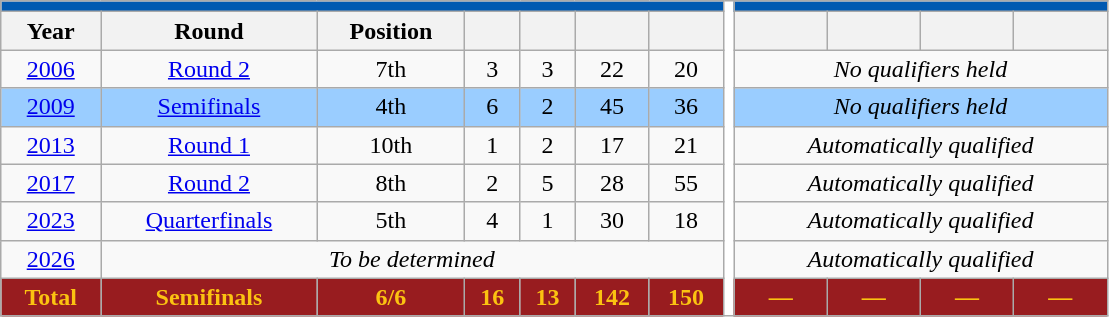<table class="wikitable" style="text-align: center;">
<tr>
<th style="background:#0059B1;" colspan="7"><a href='#'></a> </th>
<th style="background:white; width:1%;" rowspan="9"></th>
<th style="background:#0059B1; color:#FBC311;" colspan="5"><a href='#'></a> </th>
</tr>
<tr>
<th>Year</th>
<th>Round</th>
<th>Position</th>
<th></th>
<th></th>
<th></th>
<th></th>
<th></th>
<th></th>
<th></th>
<th></th>
</tr>
<tr>
<td>  <a href='#'>2006</a></td>
<td><a href='#'>Round 2</a></td>
<td>7th</td>
<td>3</td>
<td>3</td>
<td>22</td>
<td>20</td>
<td colspan=4><em>No qualifiers held</em></td>
</tr>
<tr style="background:#9acdff;">
<td>  <a href='#'>2009</a></td>
<td><a href='#'>Semifinals</a></td>
<td>4th</td>
<td>6</td>
<td>2</td>
<td>45</td>
<td>36</td>
<td colspan=4><em>No qualifiers held</em></td>
</tr>
<tr>
<td> <a href='#'>2013</a></td>
<td><a href='#'>Round 1</a></td>
<td>10th</td>
<td>1</td>
<td>2</td>
<td>17</td>
<td>21</td>
<td colspan=4><em>Automatically qualified</em></td>
</tr>
<tr>
<td>  <a href='#'>2017</a></td>
<td><a href='#'>Round 2</a></td>
<td>8th</td>
<td>2</td>
<td>5</td>
<td>28</td>
<td>55</td>
<td colspan=4><em>Automatically qualified</em></td>
</tr>
<tr>
<td> <a href='#'>2023</a></td>
<td><a href='#'>Quarterfinals</a></td>
<td>5th</td>
<td>4</td>
<td>1</td>
<td>30</td>
<td>18</td>
<td colspan=5><em>Automatically qualified</em></td>
</tr>
<tr>
<td> <a href='#'>2026</a></td>
<td colspan=6><em>To be determined</em></td>
<td colspan=4><em>Automatically qualified</em></td>
</tr>
<tr>
<th style="color:#FBC311; background:#981C1F;">Total</th>
<th style="color:#FBC311; background:#981C1F;">Semifinals</th>
<th style="color:#FBC311; background:#981C1F;">6/6</th>
<th style="color:#FBC311; background:#981C1F;">16</th>
<th style="color:#FBC311; background:#981C1F;">13</th>
<th style="color:#FBC311; background:#981C1F;">142</th>
<th style="color:#FBC311; background:#981C1F;">150</th>
<th style="color:#FBC311; background:#981C1F;">—</th>
<th style="color:#FBC311; background:#981C1F;">—</th>
<th style="color:#FBC311; background:#981C1F;">—</th>
<th style="color:#FBC311; background:#981C1F;">—</th>
</tr>
</table>
